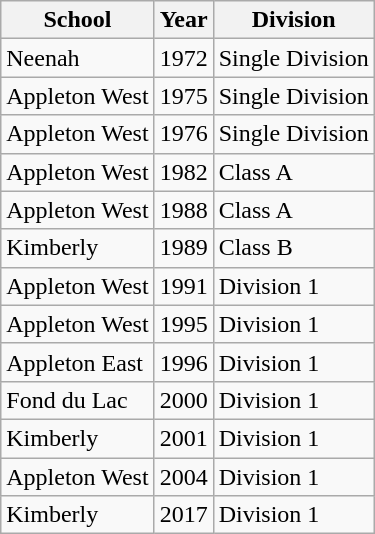<table class="wikitable">
<tr>
<th>School</th>
<th>Year</th>
<th>Division</th>
</tr>
<tr>
<td>Neenah</td>
<td>1972</td>
<td>Single Division</td>
</tr>
<tr>
<td>Appleton West</td>
<td>1975</td>
<td>Single Division</td>
</tr>
<tr>
<td>Appleton West</td>
<td>1976</td>
<td>Single Division</td>
</tr>
<tr>
<td>Appleton West</td>
<td>1982</td>
<td>Class A</td>
</tr>
<tr>
<td>Appleton West</td>
<td>1988</td>
<td>Class A</td>
</tr>
<tr>
<td>Kimberly</td>
<td>1989</td>
<td>Class B</td>
</tr>
<tr>
<td>Appleton West</td>
<td>1991</td>
<td>Division 1</td>
</tr>
<tr>
<td>Appleton West</td>
<td>1995</td>
<td>Division 1</td>
</tr>
<tr>
<td>Appleton East</td>
<td>1996</td>
<td>Division 1</td>
</tr>
<tr>
<td>Fond du Lac</td>
<td>2000</td>
<td>Division 1</td>
</tr>
<tr>
<td>Kimberly</td>
<td>2001</td>
<td>Division 1</td>
</tr>
<tr>
<td>Appleton West</td>
<td>2004</td>
<td>Division 1</td>
</tr>
<tr>
<td>Kimberly</td>
<td>2017</td>
<td>Division 1</td>
</tr>
</table>
